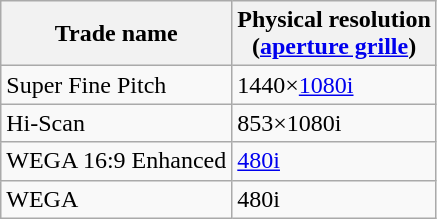<table class="wikitable">
<tr>
<th>Trade name</th>
<th>Physical resolution<br>(<a href='#'>aperture grille</a>)</th>
</tr>
<tr>
<td>Super Fine Pitch</td>
<td>1440×<a href='#'>1080i</a></td>
</tr>
<tr>
<td>Hi-Scan</td>
<td>853×1080i</td>
</tr>
<tr>
<td>WEGA 16:9 Enhanced</td>
<td><a href='#'>480i</a></td>
</tr>
<tr>
<td>WEGA</td>
<td>480i</td>
</tr>
</table>
